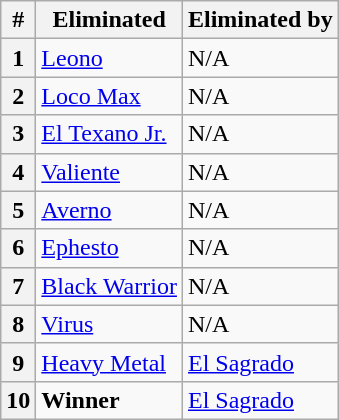<table class="wikitable sortable">
<tr>
<th data-sort-type="number" scope="col">#</th>
<th scope="col">Eliminated</th>
<th scope="col">Eliminated by</th>
</tr>
<tr>
<th>1</th>
<td><a href='#'>Leono</a></td>
<td>N/A</td>
</tr>
<tr>
<th>2</th>
<td><a href='#'>Loco Max</a></td>
<td>N/A</td>
</tr>
<tr>
<th>3</th>
<td><a href='#'>El Texano Jr.</a></td>
<td>N/A</td>
</tr>
<tr>
<th>4</th>
<td><a href='#'>Valiente</a></td>
<td>N/A</td>
</tr>
<tr>
<th>5</th>
<td><a href='#'>Averno</a></td>
<td>N/A</td>
</tr>
<tr>
<th>6</th>
<td><a href='#'>Ephesto</a></td>
<td>N/A</td>
</tr>
<tr>
<th>7</th>
<td><a href='#'>Black Warrior</a></td>
<td>N/A</td>
</tr>
<tr>
<th>8</th>
<td><a href='#'>Virus</a></td>
<td>N/A</td>
</tr>
<tr>
<th>9</th>
<td><a href='#'>Heavy Metal</a></td>
<td><a href='#'>El Sagrado</a></td>
</tr>
<tr>
<th>10</th>
<td><strong>Winner</strong></td>
<td><a href='#'>El Sagrado</a></td>
</tr>
</table>
